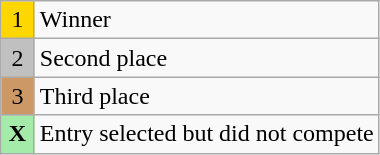<table class="wikitable">
<tr>
<td width=15px style="background:gold; text-align:center">1</td>
<td>Winner</td>
</tr>
<tr>
<td style="background:silver; text-align:center">2</td>
<td>Second place</td>
</tr>
<tr>
<td style="background:#c96; text-align:center">3</td>
<td>Third place</td>
</tr>
<tr>
<td style="background:#A4EAA9; text-align:center"><strong>X</strong></td>
<td>Entry selected but did not compete</td>
</tr>
</table>
